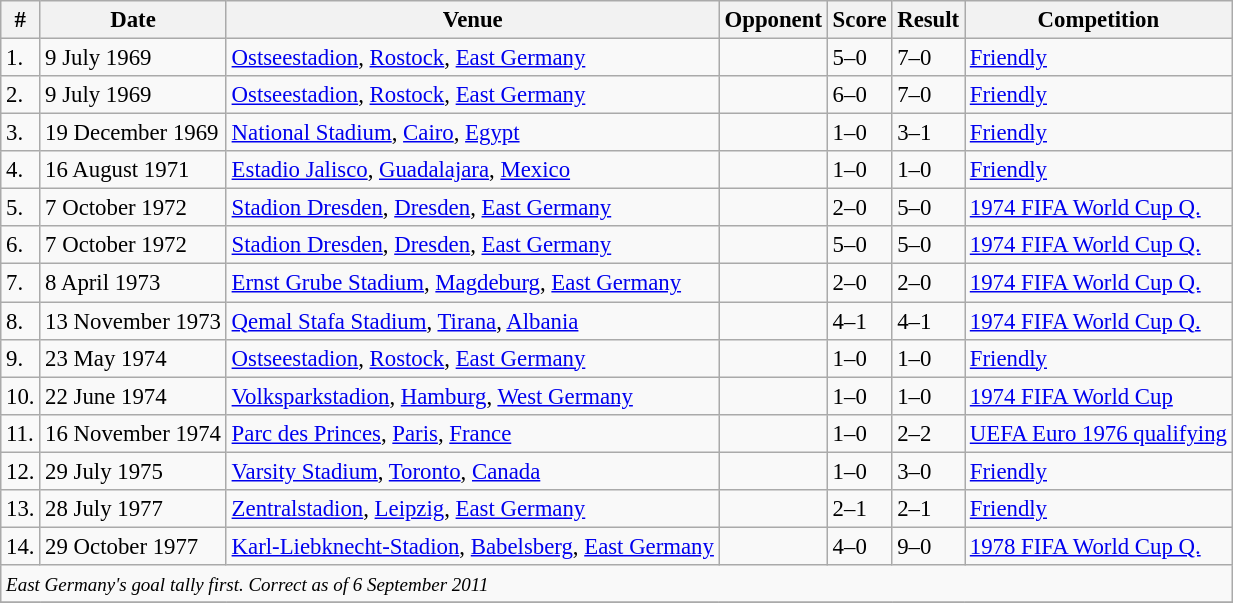<table class="wikitable" style="font-size:95%;">
<tr>
<th>#</th>
<th>Date</th>
<th>Venue</th>
<th>Opponent</th>
<th>Score</th>
<th>Result</th>
<th>Competition</th>
</tr>
<tr>
<td>1.</td>
<td>9 July 1969</td>
<td><a href='#'>Ostseestadion</a>, <a href='#'>Rostock</a>, <a href='#'>East Germany</a></td>
<td></td>
<td>5–0</td>
<td>7–0</td>
<td><a href='#'>Friendly</a></td>
</tr>
<tr>
<td>2.</td>
<td>9 July 1969</td>
<td><a href='#'>Ostseestadion</a>, <a href='#'>Rostock</a>, <a href='#'>East Germany</a></td>
<td></td>
<td>6–0</td>
<td>7–0</td>
<td><a href='#'>Friendly</a></td>
</tr>
<tr>
<td>3.</td>
<td>19 December 1969</td>
<td><a href='#'>National Stadium</a>, <a href='#'>Cairo</a>, <a href='#'>Egypt</a></td>
<td></td>
<td>1–0</td>
<td>3–1</td>
<td><a href='#'>Friendly</a></td>
</tr>
<tr>
<td>4.</td>
<td>16 August 1971</td>
<td><a href='#'>Estadio Jalisco</a>, <a href='#'>Guadalajara</a>, <a href='#'>Mexico</a></td>
<td></td>
<td>1–0</td>
<td>1–0</td>
<td><a href='#'>Friendly</a></td>
</tr>
<tr>
<td>5.</td>
<td>7 October 1972</td>
<td><a href='#'>Stadion Dresden</a>, <a href='#'>Dresden</a>, <a href='#'>East Germany</a></td>
<td></td>
<td>2–0</td>
<td>5–0</td>
<td><a href='#'>1974 FIFA World Cup Q.</a></td>
</tr>
<tr>
<td>6.</td>
<td>7 October 1972</td>
<td><a href='#'>Stadion Dresden</a>, <a href='#'>Dresden</a>, <a href='#'>East Germany</a></td>
<td></td>
<td>5–0</td>
<td>5–0</td>
<td><a href='#'>1974 FIFA World Cup Q.</a></td>
</tr>
<tr>
<td>7.</td>
<td>8 April 1973</td>
<td><a href='#'>Ernst Grube Stadium</a>, <a href='#'>Magdeburg</a>, <a href='#'>East Germany</a></td>
<td></td>
<td>2–0</td>
<td>2–0</td>
<td><a href='#'>1974 FIFA World Cup Q.</a></td>
</tr>
<tr>
<td>8.</td>
<td>13 November 1973</td>
<td><a href='#'>Qemal Stafa Stadium</a>, <a href='#'>Tirana</a>, <a href='#'>Albania</a></td>
<td></td>
<td>4–1</td>
<td>4–1</td>
<td><a href='#'>1974 FIFA World Cup Q.</a></td>
</tr>
<tr>
<td>9.</td>
<td>23 May 1974</td>
<td><a href='#'>Ostseestadion</a>, <a href='#'>Rostock</a>, <a href='#'>East Germany</a></td>
<td></td>
<td>1–0</td>
<td>1–0</td>
<td><a href='#'>Friendly</a></td>
</tr>
<tr>
<td>10.</td>
<td>22 June 1974</td>
<td><a href='#'>Volksparkstadion</a>, <a href='#'>Hamburg</a>, <a href='#'>West Germany</a></td>
<td></td>
<td>1–0</td>
<td>1–0</td>
<td><a href='#'>1974 FIFA World Cup</a></td>
</tr>
<tr>
<td>11.</td>
<td>16 November 1974</td>
<td><a href='#'>Parc des Princes</a>, <a href='#'>Paris</a>, <a href='#'>France</a></td>
<td></td>
<td>1–0</td>
<td>2–2</td>
<td><a href='#'>UEFA Euro 1976 qualifying</a></td>
</tr>
<tr>
<td>12.</td>
<td>29 July 1975</td>
<td><a href='#'>Varsity Stadium</a>, <a href='#'>Toronto</a>, <a href='#'>Canada</a></td>
<td></td>
<td>1–0</td>
<td>3–0</td>
<td><a href='#'>Friendly</a></td>
</tr>
<tr>
<td>13.</td>
<td>28 July 1977</td>
<td><a href='#'>Zentralstadion</a>, <a href='#'>Leipzig</a>, <a href='#'>East Germany</a></td>
<td></td>
<td>2–1</td>
<td>2–1</td>
<td><a href='#'>Friendly</a></td>
</tr>
<tr>
<td>14.</td>
<td>29 October 1977</td>
<td><a href='#'>Karl-Liebknecht-Stadion</a>, <a href='#'>Babelsberg</a>, <a href='#'>East Germany</a></td>
<td></td>
<td>4–0</td>
<td>9–0</td>
<td><a href='#'>1978 FIFA World Cup Q.</a></td>
</tr>
<tr>
<td colspan="12"><small><em>East Germany's goal tally first. Correct as of 6 September 2011</em></small></td>
</tr>
<tr>
</tr>
</table>
